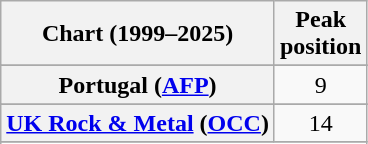<table class="wikitable sortable plainrowheaders" style="text-align:center">
<tr>
<th scope="col">Chart (1999–2025)</th>
<th scope="col">Peak<br>position</th>
</tr>
<tr>
</tr>
<tr>
</tr>
<tr>
</tr>
<tr>
</tr>
<tr>
<th scope="row">Portugal (<a href='#'>AFP</a>)</th>
<td>9</td>
</tr>
<tr>
</tr>
<tr>
<th scope="row"><a href='#'>UK Rock & Metal</a> (<a href='#'>OCC</a>)</th>
<td>14</td>
</tr>
<tr>
</tr>
<tr>
</tr>
<tr>
</tr>
</table>
